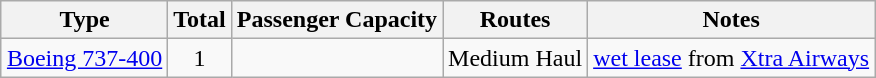<table class="wikitable" style="margin:auto;">
<tr>
<th>Type</th>
<th>Total</th>
<th>Passenger Capacity</th>
<th>Routes</th>
<th>Notes</th>
</tr>
<tr>
<td><a href='#'>Boeing 737-400</a></td>
<td align=center>1</td>
<td></td>
<td>Medium Haul</td>
<td><a href='#'>wet lease</a> from <a href='#'>Xtra Airways</a></td>
</tr>
</table>
